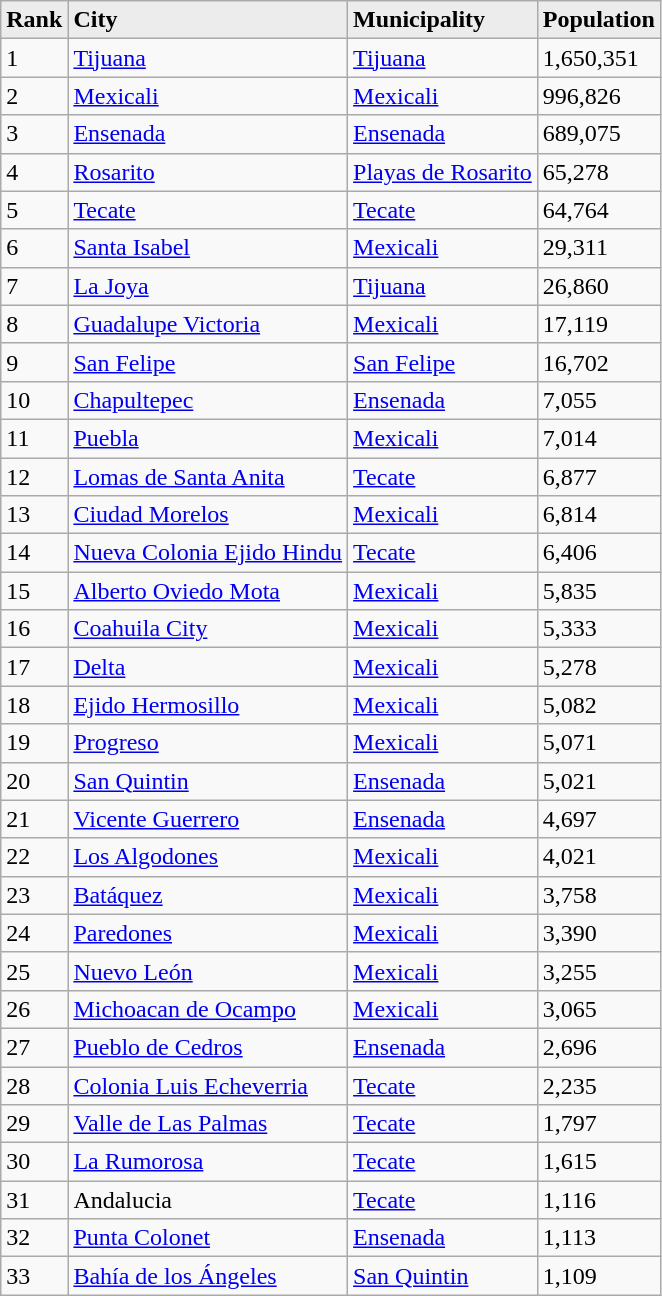<table class="wikitable sortable">
<tr bgcolor="#ececec">
<td><strong>Rank</strong></td>
<td><strong>City</strong></td>
<td><strong>Municipality</strong></td>
<td><strong>Population</strong></td>
</tr>
<tr>
<td>1</td>
<td><a href='#'>Tijuana</a></td>
<td><a href='#'>Tijuana</a></td>
<td>1,650,351</td>
</tr>
<tr>
<td>2</td>
<td><a href='#'>Mexicali</a></td>
<td><a href='#'>Mexicali</a></td>
<td>996,826</td>
</tr>
<tr>
<td>3</td>
<td><a href='#'>Ensenada</a></td>
<td><a href='#'>Ensenada</a></td>
<td>689,075</td>
</tr>
<tr>
<td>4</td>
<td><a href='#'>Rosarito</a></td>
<td><a href='#'>Playas de Rosarito</a></td>
<td>65,278</td>
</tr>
<tr>
<td>5</td>
<td><a href='#'>Tecate</a></td>
<td><a href='#'>Tecate</a></td>
<td>64,764</td>
</tr>
<tr>
<td>6</td>
<td><a href='#'>Santa Isabel</a></td>
<td><a href='#'>Mexicali</a></td>
<td>29,311</td>
</tr>
<tr>
<td>7</td>
<td><a href='#'>La Joya</a></td>
<td><a href='#'>Tijuana</a></td>
<td>26,860</td>
</tr>
<tr>
<td>8</td>
<td><a href='#'>Guadalupe Victoria</a></td>
<td><a href='#'>Mexicali</a></td>
<td>17,119</td>
</tr>
<tr>
<td>9</td>
<td><a href='#'>San Felipe</a></td>
<td><a href='#'>San Felipe</a></td>
<td>16,702</td>
</tr>
<tr>
<td>10</td>
<td><a href='#'>Chapultepec</a></td>
<td><a href='#'>Ensenada</a></td>
<td>7,055</td>
</tr>
<tr>
<td>11</td>
<td><a href='#'>Puebla</a></td>
<td><a href='#'>Mexicali</a></td>
<td>7,014</td>
</tr>
<tr>
<td>12</td>
<td><a href='#'>Lomas de Santa Anita</a></td>
<td><a href='#'>Tecate</a></td>
<td>6,877</td>
</tr>
<tr>
<td>13</td>
<td><a href='#'>Ciudad Morelos</a></td>
<td><a href='#'>Mexicali</a></td>
<td>6,814</td>
</tr>
<tr>
<td>14</td>
<td><a href='#'>Nueva Colonia Ejido Hindu</a></td>
<td><a href='#'>Tecate</a></td>
<td>6,406</td>
</tr>
<tr>
<td>15</td>
<td><a href='#'>Alberto Oviedo Mota</a></td>
<td><a href='#'>Mexicali</a></td>
<td>5,835</td>
</tr>
<tr>
<td>16</td>
<td><a href='#'>Coahuila City</a></td>
<td><a href='#'>Mexicali</a></td>
<td>5,333</td>
</tr>
<tr>
<td>17</td>
<td><a href='#'>Delta</a></td>
<td><a href='#'>Mexicali</a></td>
<td>5,278</td>
</tr>
<tr>
<td>18</td>
<td><a href='#'>Ejido Hermosillo</a></td>
<td><a href='#'>Mexicali</a></td>
<td>5,082</td>
</tr>
<tr>
<td>19</td>
<td><a href='#'>Progreso</a></td>
<td><a href='#'>Mexicali</a></td>
<td>5,071</td>
</tr>
<tr>
<td>20</td>
<td><a href='#'>San Quintin</a></td>
<td><a href='#'>Ensenada</a></td>
<td>5,021</td>
</tr>
<tr>
<td>21</td>
<td><a href='#'>Vicente Guerrero</a></td>
<td><a href='#'>Ensenada</a></td>
<td>4,697</td>
</tr>
<tr>
<td>22</td>
<td><a href='#'>Los Algodones</a></td>
<td><a href='#'>Mexicali</a></td>
<td>4,021</td>
</tr>
<tr>
<td>23</td>
<td><a href='#'>Batáquez</a></td>
<td><a href='#'>Mexicali</a></td>
<td>3,758</td>
</tr>
<tr>
<td>24</td>
<td><a href='#'>Paredones</a></td>
<td><a href='#'>Mexicali</a></td>
<td>3,390</td>
</tr>
<tr>
<td>25</td>
<td><a href='#'>Nuevo León</a></td>
<td><a href='#'>Mexicali</a></td>
<td>3,255</td>
</tr>
<tr>
<td>26</td>
<td><a href='#'>Michoacan de Ocampo</a></td>
<td><a href='#'>Mexicali</a></td>
<td>3,065</td>
</tr>
<tr>
<td>27</td>
<td><a href='#'>Pueblo de Cedros</a></td>
<td><a href='#'>Ensenada</a></td>
<td>2,696</td>
</tr>
<tr>
<td>28</td>
<td><a href='#'>Colonia Luis Echeverria</a></td>
<td><a href='#'>Tecate</a></td>
<td>2,235</td>
</tr>
<tr>
<td>29</td>
<td><a href='#'>Valle de Las Palmas</a></td>
<td><a href='#'>Tecate</a></td>
<td>1,797</td>
</tr>
<tr>
<td>30</td>
<td><a href='#'>La Rumorosa</a></td>
<td><a href='#'>Tecate</a></td>
<td>1,615</td>
</tr>
<tr>
<td>31</td>
<td>Andalucia</td>
<td><a href='#'>Tecate</a></td>
<td>1,116</td>
</tr>
<tr>
<td>32</td>
<td><a href='#'>Punta Colonet</a></td>
<td><a href='#'>Ensenada</a></td>
<td>1,113</td>
</tr>
<tr>
<td>33</td>
<td><a href='#'>Bahía de los Ángeles</a></td>
<td><a href='#'>San Quintin</a></td>
<td>1,109</td>
</tr>
</table>
